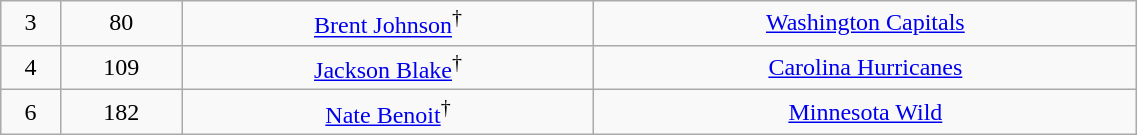<table class="wikitable" width="60%">
<tr align="center" bgcolor="">
<td>3</td>
<td>80</td>
<td><a href='#'>Brent Johnson</a><sup>†</sup></td>
<td><a href='#'>Washington Capitals</a></td>
</tr>
<tr align="center" bgcolor="">
<td>4</td>
<td>109</td>
<td><a href='#'>Jackson Blake</a><sup>†</sup></td>
<td><a href='#'>Carolina Hurricanes</a></td>
</tr>
<tr align="center" bgcolor="">
<td>6</td>
<td>182</td>
<td><a href='#'>Nate Benoit</a><sup>†</sup></td>
<td><a href='#'>Minnesota Wild</a></td>
</tr>
</table>
